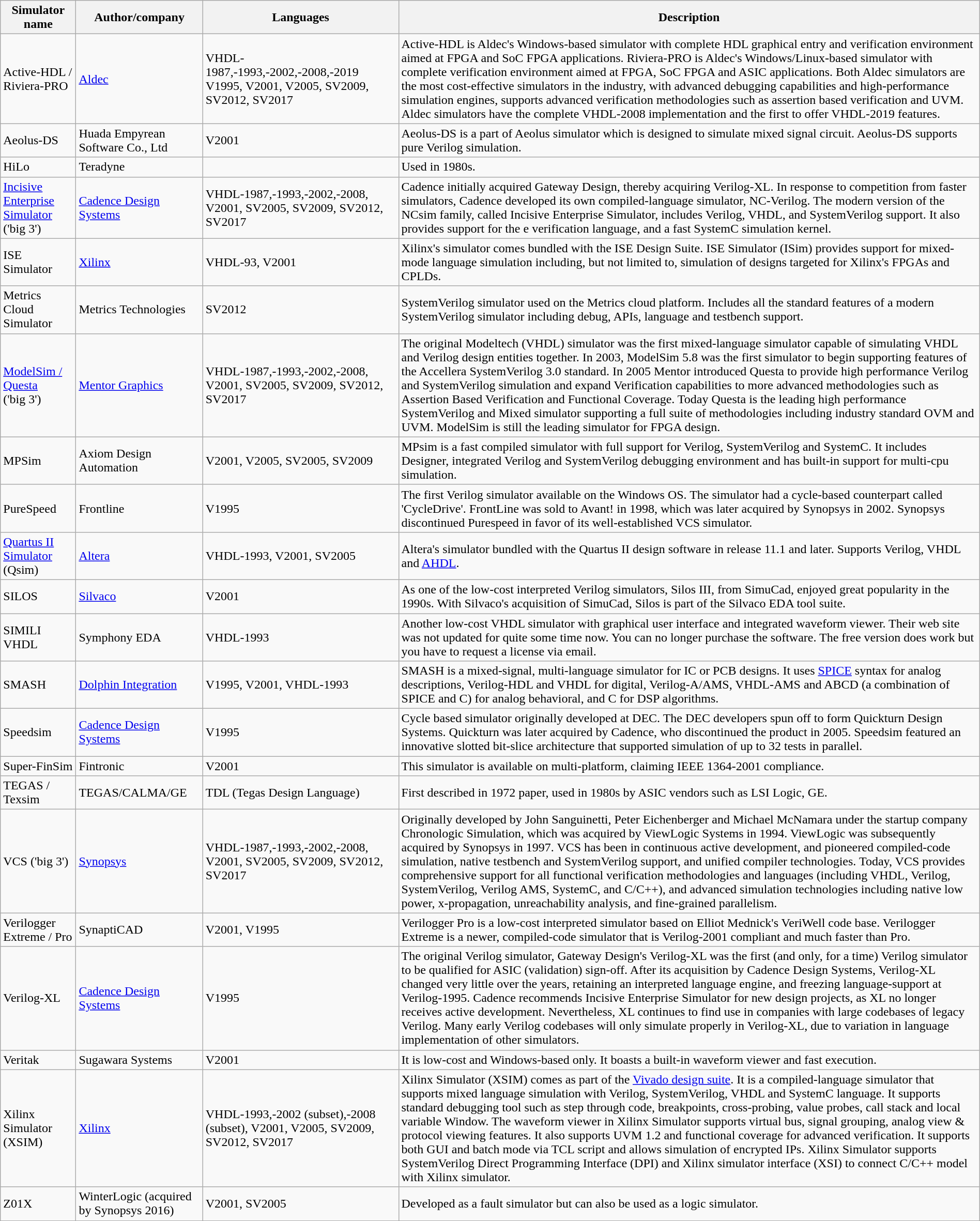<table class="wikitable sortable" style="width:100%">
<tr>
<th>Simulator name</th>
<th>Author/company</th>
<th>Languages</th>
<th>Description</th>
</tr>
<tr>
<td>Active-HDL / Riviera-PRO</td>
<td><a href='#'>Aldec</a></td>
<td>VHDL-1987,-1993,-2002,-2008,-2019 V1995, V2001, V2005, SV2009, SV2012, SV2017</td>
<td>Active-HDL is Aldec's Windows-based simulator with complete HDL graphical entry and verification environment aimed at FPGA and SoC FPGA applications. Riviera-PRO is Aldec's Windows/Linux-based simulator with complete verification environment aimed at FPGA, SoC FPGA and ASIC applications. Both Aldec simulators are the most cost-effective simulators in the industry, with advanced debugging capabilities and high-performance simulation engines, supports advanced verification methodologies such as assertion based verification and UVM. Aldec simulators have the complete VHDL-2008 implementation and the first to offer VHDL-2019 features.</td>
</tr>
<tr ||>
<td>Aeolus-DS</td>
<td>Huada Empyrean Software Co., Ltd</td>
<td>V2001</td>
<td>Aeolus-DS is a part of Aeolus simulator which is designed to simulate mixed signal circuit. Aeolus-DS supports pure Verilog simulation.</td>
</tr>
<tr>
<td>HiLo</td>
<td>Teradyne</td>
<td></td>
<td>Used in 1980s.</td>
</tr>
<tr ||>
<td><a href='#'>Incisive Enterprise Simulator</a> ('big 3')</td>
<td><a href='#'>Cadence Design Systems</a></td>
<td>VHDL-1987,-1993,-2002,-2008, V2001, SV2005, SV2009, SV2012, SV2017</td>
<td>Cadence initially acquired Gateway Design, thereby acquiring Verilog-XL. In response to competition from faster simulators, Cadence developed its own compiled-language simulator, NC-Verilog. The modern version of the NCsim family, called Incisive Enterprise Simulator, includes Verilog, VHDL, and SystemVerilog support. It also provides support for the e verification language, and a fast SystemC simulation kernel.</td>
</tr>
<tr ||>
<td>ISE Simulator</td>
<td><a href='#'>Xilinx</a></td>
<td>VHDL-93, V2001</td>
<td>Xilinx's simulator comes bundled with the ISE Design Suite. ISE Simulator (ISim) provides support for mixed-mode language simulation including, but not limited to, simulation of designs targeted for Xilinx's FPGAs and CPLDs.</td>
</tr>
<tr ||>
<td>Metrics Cloud Simulator</td>
<td>Metrics Technologies</td>
<td>SV2012</td>
<td>SystemVerilog simulator used on the Metrics cloud platform. Includes all the standard features of a modern SystemVerilog simulator including debug, APIs, language and testbench support.</td>
</tr>
<tr ||>
<td><a href='#'>ModelSim / Questa</a> ('big 3')</td>
<td><a href='#'>Mentor Graphics</a></td>
<td>VHDL-1987,-1993,-2002,-2008, V2001, SV2005, SV2009, SV2012, SV2017</td>
<td>The original Modeltech (VHDL) simulator was the first mixed-language simulator capable of simulating VHDL and Verilog design entities together. In 2003, ModelSim 5.8 was the first simulator to begin supporting features of the Accellera SystemVerilog 3.0 standard. In 2005 Mentor introduced Questa to provide high performance Verilog and SystemVerilog simulation and expand Verification capabilities to more advanced methodologies such as Assertion Based Verification and Functional Coverage. Today Questa is the leading high performance SystemVerilog and Mixed simulator supporting a full suite of methodologies including industry standard OVM and UVM. ModelSim is still the leading simulator for FPGA design.</td>
</tr>
<tr ||>
<td>MPSim</td>
<td>Axiom Design Automation</td>
<td>V2001, V2005, SV2005, SV2009</td>
<td>MPsim is a fast compiled simulator with full support for Verilog, SystemVerilog and SystemC. It includes Designer, integrated Verilog and SystemVerilog debugging environment and has built-in support for multi-cpu simulation.</td>
</tr>
<tr ||>
<td>PureSpeed</td>
<td>Frontline</td>
<td>V1995</td>
<td>The first Verilog simulator available on the Windows OS. The simulator had a cycle-based counterpart called 'CycleDrive'. FrontLine was sold to Avant! in 1998, which was later acquired by Synopsys in 2002. Synopsys discontinued Purespeed in favor of its well-established VCS simulator.</td>
</tr>
<tr ||>
<td><a href='#'>Quartus II Simulator</a> (Qsim)</td>
<td><a href='#'>Altera</a></td>
<td>VHDL-1993, V2001, SV2005</td>
<td>Altera's simulator bundled with the Quartus II design software in release 11.1 and later. Supports Verilog, VHDL and <a href='#'>AHDL</a>.</td>
</tr>
<tr ||>
<td>SILOS</td>
<td><a href='#'>Silvaco</a></td>
<td>V2001</td>
<td>As one of the low-cost interpreted Verilog simulators, Silos III, from SimuCad, enjoyed great popularity in the 1990s. With Silvaco's acquisition of SimuCad, Silos is part of the Silvaco EDA tool suite.</td>
</tr>
<tr ||>
<td>SIMILI VHDL</td>
<td>Symphony EDA</td>
<td>VHDL-1993</td>
<td>Another low-cost VHDL simulator with graphical user interface and integrated waveform viewer. Their web site was not updated for quite some time now. You can no longer purchase the software. The free version does work but you have to request a license via email.</td>
</tr>
<tr ||>
<td>SMASH</td>
<td><a href='#'>Dolphin Integration</a></td>
<td>V1995, V2001, VHDL-1993</td>
<td>SMASH is a mixed-signal, multi-language simulator for IC or PCB designs. It uses <a href='#'>SPICE</a> syntax for analog descriptions, Verilog-HDL and VHDL for digital, Verilog-A/AMS, VHDL-AMS and ABCD (a combination of SPICE and C) for analog behavioral, and C for DSP algorithms.</td>
</tr>
<tr ||>
<td>Speedsim</td>
<td><a href='#'>Cadence Design Systems</a></td>
<td>V1995</td>
<td>Cycle based simulator originally developed at DEC. The DEC developers spun off to form Quickturn Design Systems. Quickturn was later acquired by Cadence, who discontinued the product in 2005. Speedsim featured an innovative slotted bit-slice architecture that supported simulation of up to 32 tests in parallel.</td>
</tr>
<tr ||>
<td>Super-FinSim</td>
<td>Fintronic</td>
<td>V2001</td>
<td>This simulator is available on multi-platform, claiming IEEE 1364-2001 compliance.</td>
</tr>
<tr>
<td>TEGAS / Texsim</td>
<td>TEGAS/CALMA/GE</td>
<td>TDL (Tegas Design Language)</td>
<td>First described in 1972 paper, used in 1980s by ASIC vendors such as LSI Logic, GE.</td>
</tr>
<tr ||>
<td>VCS ('big 3')</td>
<td><a href='#'>Synopsys</a></td>
<td>VHDL-1987,-1993,-2002,-2008, V2001, SV2005, SV2009, SV2012, SV2017</td>
<td>Originally developed by John Sanguinetti, Peter Eichenberger and Michael McNamara under the startup company Chronologic Simulation, which was acquired by ViewLogic Systems in 1994. ViewLogic was subsequently acquired by Synopsys in 1997. VCS has been in continuous active development, and pioneered compiled-code simulation, native testbench and SystemVerilog support, and unified compiler technologies. Today, VCS provides comprehensive support for all functional verification methodologies and languages (including VHDL, Verilog, SystemVerilog, Verilog AMS, SystemC, and C/C++), and advanced simulation technologies including native low power, x-propagation, unreachability analysis, and fine-grained parallelism.</td>
</tr>
<tr ||>
<td>Verilogger Extreme / Pro</td>
<td>SynaptiCAD</td>
<td>V2001, V1995</td>
<td>Verilogger Pro is a low-cost interpreted simulator based on Elliot Mednick's VeriWell code base. Verilogger Extreme is a newer, compiled-code simulator that is Verilog-2001 compliant and much faster than Pro.</td>
</tr>
<tr ||>
<td>Verilog-XL</td>
<td><a href='#'>Cadence Design Systems</a></td>
<td>V1995</td>
<td>The original Verilog simulator, Gateway Design's Verilog-XL was the first (and only, for a time) Verilog simulator to be qualified for ASIC (validation) sign-off. After its acquisition by Cadence Design Systems, Verilog-XL changed very little over the years, retaining an interpreted language engine, and freezing language-support at Verilog-1995. Cadence recommends Incisive Enterprise Simulator for new design projects, as XL no longer receives active development. Nevertheless, XL continues to find use in companies with large codebases of legacy Verilog. Many early Verilog codebases will only simulate properly in Verilog-XL, due to variation in language implementation of other simulators.</td>
</tr>
<tr ||>
<td>Veritak</td>
<td>Sugawara Systems</td>
<td>V2001</td>
<td>It is low-cost and Windows-based only. It boasts a built-in waveform viewer and fast execution.</td>
</tr>
<tr ||>
<td>Xilinx Simulator (XSIM)</td>
<td><a href='#'>Xilinx</a></td>
<td>VHDL-1993,-2002 (subset),-2008 (subset), V2001, V2005, SV2009, SV2012, SV2017</td>
<td>Xilinx Simulator (XSIM) comes as part of the <a href='#'>Vivado design suite</a>. It is a compiled-language simulator that supports mixed language simulation with Verilog, SystemVerilog, VHDL and SystemC language. It supports standard debugging tool such as step through code, breakpoints, cross-probing, value probes, call stack and local variable Window. The waveform viewer in Xilinx Simulator supports virtual bus, signal grouping, analog view & protocol viewing features. It also supports UVM 1.2 and functional coverage for advanced verification. It supports both GUI and batch mode via TCL script and allows simulation of encrypted IPs. Xilinx Simulator supports SystemVerilog Direct Programming Interface (DPI) and Xilinx simulator interface (XSI) to connect C/C++ model with Xilinx simulator.</td>
</tr>
<tr ||>
<td>Z01X</td>
<td>WinterLogic (acquired by Synopsys 2016)</td>
<td>V2001, SV2005</td>
<td>Developed as a fault simulator but can also be used as a logic simulator.</td>
</tr>
<tr ||>
</tr>
</table>
